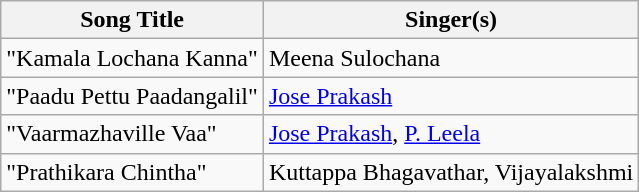<table class="wikitable">
<tr>
<th>Song Title</th>
<th>Singer(s)</th>
</tr>
<tr>
<td>"Kamala Lochana Kanna"</td>
<td>Meena Sulochana</td>
</tr>
<tr>
<td>"Paadu Pettu Paadangalil"</td>
<td><a href='#'>Jose Prakash</a></td>
</tr>
<tr>
<td>"Vaarmazhaville Vaa"</td>
<td><a href='#'>Jose Prakash</a>, <a href='#'>P. Leela</a></td>
</tr>
<tr>
<td>"Prathikara Chintha"</td>
<td>Kuttappa Bhagavathar, Vijayalakshmi</td>
</tr>
</table>
